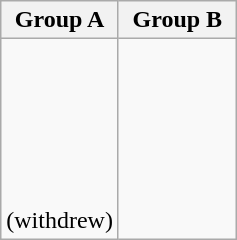<table class="wikitable">
<tr>
<th width=50%>Group A</th>
<th width=50%>Group B</th>
</tr>
<tr>
<td><br><br>
<br>
<br>
<br>
<br>
<em></em> (withdrew)</td>
<td><br><br>
<br>
<br>
<br>
<br>
<br></td>
</tr>
</table>
